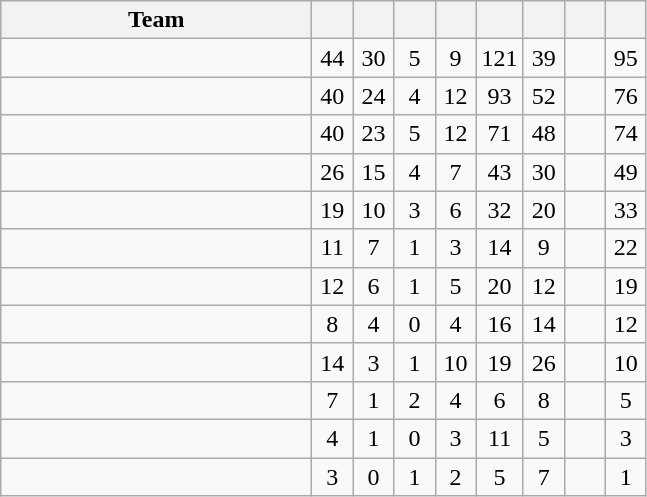<table class="wikitable sortable" style="text-align:center">
<tr>
<th width=200>Team</th>
<th width=20></th>
<th width=20></th>
<th width=20></th>
<th width=20></th>
<th width=20></th>
<th width=20></th>
<th width=20></th>
<th width=20></th>
</tr>
<tr>
<td align=left></td>
<td>44</td>
<td>30</td>
<td>5</td>
<td>9</td>
<td>121</td>
<td>39</td>
<td></td>
<td>95</td>
</tr>
<tr>
<td align=left></td>
<td>40</td>
<td>24</td>
<td>4</td>
<td>12</td>
<td>93</td>
<td>52</td>
<td></td>
<td>76</td>
</tr>
<tr>
<td align=left></td>
<td>40</td>
<td>23</td>
<td>5</td>
<td>12</td>
<td>71</td>
<td>48</td>
<td></td>
<td>74</td>
</tr>
<tr>
<td align=left></td>
<td>26</td>
<td>15</td>
<td>4</td>
<td>7</td>
<td>43</td>
<td>30</td>
<td></td>
<td>49</td>
</tr>
<tr>
<td align=left></td>
<td>19</td>
<td>10</td>
<td>3</td>
<td>6</td>
<td>32</td>
<td>20</td>
<td></td>
<td>33</td>
</tr>
<tr>
<td align=left></td>
<td>11</td>
<td>7</td>
<td>1</td>
<td>3</td>
<td>14</td>
<td>9</td>
<td></td>
<td>22</td>
</tr>
<tr>
<td align=left></td>
<td>12</td>
<td>6</td>
<td>1</td>
<td>5</td>
<td>20</td>
<td>12</td>
<td></td>
<td>19</td>
</tr>
<tr>
<td align=left></td>
<td>8</td>
<td>4</td>
<td>0</td>
<td>4</td>
<td>16</td>
<td>14</td>
<td></td>
<td>12</td>
</tr>
<tr>
<td align=left></td>
<td>14</td>
<td>3</td>
<td>1</td>
<td>10</td>
<td>19</td>
<td>26</td>
<td></td>
<td>10</td>
</tr>
<tr>
<td align=left></td>
<td>7</td>
<td>1</td>
<td>2</td>
<td>4</td>
<td>6</td>
<td>8</td>
<td></td>
<td>5</td>
</tr>
<tr>
<td align=left></td>
<td>4</td>
<td>1</td>
<td>0</td>
<td>3</td>
<td>11</td>
<td>5</td>
<td></td>
<td>3</td>
</tr>
<tr>
<td align=left></td>
<td>3</td>
<td>0</td>
<td>1</td>
<td>2</td>
<td>5</td>
<td>7</td>
<td></td>
<td>1</td>
</tr>
</table>
